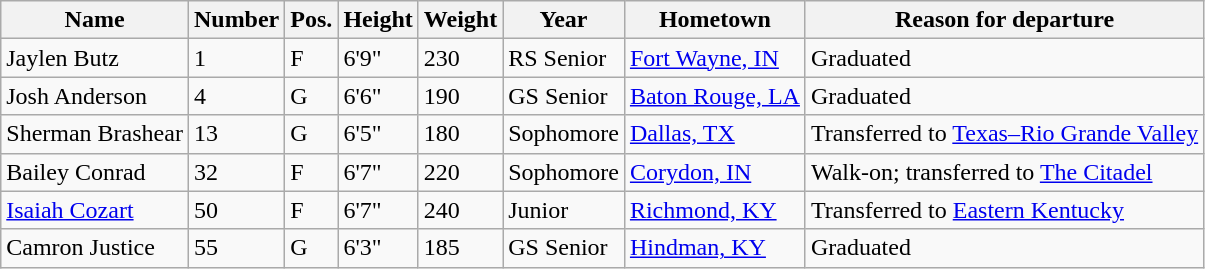<table class="wikitable sortable" border="1">
<tr>
<th>Name</th>
<th>Number</th>
<th>Pos.</th>
<th>Height</th>
<th>Weight</th>
<th>Year</th>
<th>Hometown</th>
<th class="unsortable">Reason for departure</th>
</tr>
<tr>
<td>Jaylen Butz</td>
<td>1</td>
<td>F</td>
<td>6'9"</td>
<td>230</td>
<td>RS Senior</td>
<td><a href='#'>Fort Wayne, IN</a></td>
<td>Graduated</td>
</tr>
<tr>
<td>Josh Anderson</td>
<td>4</td>
<td>G</td>
<td>6'6"</td>
<td>190</td>
<td>GS Senior</td>
<td><a href='#'>Baton Rouge, LA</a></td>
<td>Graduated</td>
</tr>
<tr>
<td>Sherman Brashear</td>
<td>13</td>
<td>G</td>
<td>6'5"</td>
<td>180</td>
<td>Sophomore</td>
<td><a href='#'>Dallas, TX</a></td>
<td>Transferred to <a href='#'>Texas–Rio Grande Valley</a></td>
</tr>
<tr>
<td>Bailey Conrad</td>
<td>32</td>
<td>F</td>
<td>6'7"</td>
<td>220</td>
<td>Sophomore</td>
<td><a href='#'>Corydon, IN</a></td>
<td>Walk-on; transferred to <a href='#'>The Citadel</a></td>
</tr>
<tr>
<td><a href='#'>Isaiah Cozart</a></td>
<td>50</td>
<td>F</td>
<td>6'7"</td>
<td>240</td>
<td>Junior</td>
<td><a href='#'>Richmond, KY</a></td>
<td>Transferred to <a href='#'>Eastern Kentucky</a></td>
</tr>
<tr>
<td>Camron Justice</td>
<td>55</td>
<td>G</td>
<td>6'3"</td>
<td>185</td>
<td>GS Senior</td>
<td><a href='#'>Hindman, KY</a></td>
<td>Graduated</td>
</tr>
</table>
